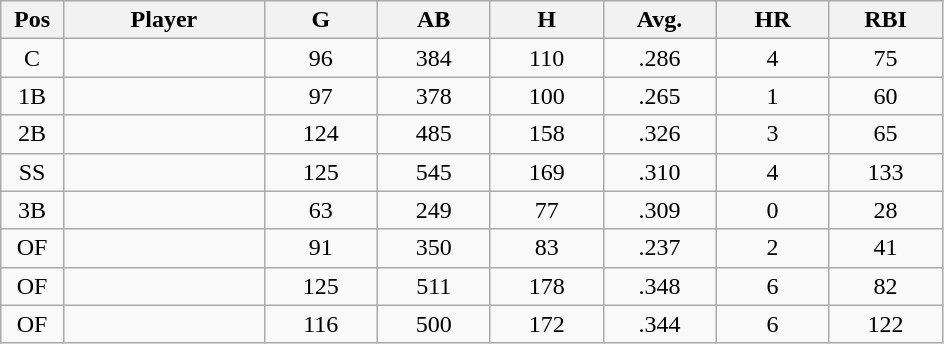<table class="wikitable sortable">
<tr>
<th bgcolor="#DDDDFF" width="5%">Pos</th>
<th bgcolor="#DDDDFF" width="16%">Player</th>
<th bgcolor="#DDDDFF" width="9%">G</th>
<th bgcolor="#DDDDFF" width="9%">AB</th>
<th bgcolor="#DDDDFF" width="9%">H</th>
<th bgcolor="#DDDDFF" width="9%">Avg.</th>
<th bgcolor="#DDDDFF" width="9%">HR</th>
<th bgcolor="#DDDDFF" width="9%">RBI</th>
</tr>
<tr align="center">
<td>C</td>
<td></td>
<td>96</td>
<td>384</td>
<td>110</td>
<td>.286</td>
<td>4</td>
<td>75</td>
</tr>
<tr align="center">
<td>1B</td>
<td></td>
<td>97</td>
<td>378</td>
<td>100</td>
<td>.265</td>
<td>1</td>
<td>60</td>
</tr>
<tr align="center">
<td>2B</td>
<td></td>
<td>124</td>
<td>485</td>
<td>158</td>
<td>.326</td>
<td>3</td>
<td>65</td>
</tr>
<tr align="center">
<td>SS</td>
<td></td>
<td>125</td>
<td>545</td>
<td>169</td>
<td>.310</td>
<td>4</td>
<td>133</td>
</tr>
<tr align="center">
<td>3B</td>
<td></td>
<td>63</td>
<td>249</td>
<td>77</td>
<td>.309</td>
<td>0</td>
<td>28</td>
</tr>
<tr align="center">
<td>OF</td>
<td></td>
<td>91</td>
<td>350</td>
<td>83</td>
<td>.237</td>
<td>2</td>
<td>41</td>
</tr>
<tr align="center">
<td>OF</td>
<td></td>
<td>125</td>
<td>511</td>
<td>178</td>
<td>.348</td>
<td>6</td>
<td>82</td>
</tr>
<tr align="center">
<td>OF</td>
<td></td>
<td>116</td>
<td>500</td>
<td>172</td>
<td>.344</td>
<td>6</td>
<td>122</td>
</tr>
</table>
